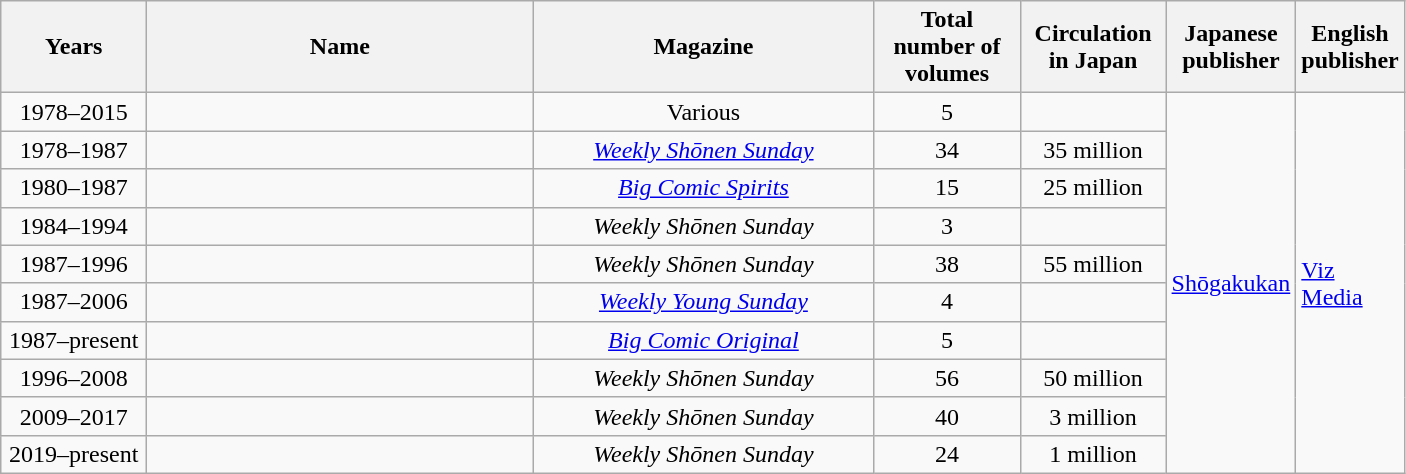<table class="wikitable" style="text-align:center">
<tr>
<th width="90">Years</th>
<th width="250">Name</th>
<th width="220">Magazine</th>
<th width="90">Total number of volumes</th>
<th width="90">Circulation in Japan</th>
<th width="20">Japanese publisher</th>
<th width="20">English publisher</th>
</tr>
<tr>
<td>1978–2015</td>
<td align="left"></td>
<td>Various</td>
<td>5</td>
<td></td>
<td align="left" rowspan="10"><a href='#'>Shōgakukan</a></td>
<td align="left" rowspan="10"><a href='#'>Viz Media</a></td>
</tr>
<tr>
<td>1978–1987</td>
<td align="left"></td>
<td><em><a href='#'>Weekly Shōnen Sunday</a></em></td>
<td>34</td>
<td>35 million</td>
</tr>
<tr>
<td>1980–1987</td>
<td align="left"></td>
<td><em><a href='#'>Big Comic Spirits</a></em></td>
<td>15</td>
<td>25 million</td>
</tr>
<tr>
<td>1984–1994</td>
<td align="left"></td>
<td><em>Weekly Shōnen Sunday</em></td>
<td>3</td>
<td></td>
</tr>
<tr>
<td>1987–1996</td>
<td align="left"></td>
<td><em>Weekly Shōnen Sunday</em></td>
<td>38</td>
<td>55 million</td>
</tr>
<tr>
<td>1987–2006</td>
<td align="left"></td>
<td><em><a href='#'>Weekly Young Sunday</a></em></td>
<td>4</td>
<td></td>
</tr>
<tr>
<td>1987–present</td>
<td align="left"></td>
<td><em><a href='#'>Big Comic Original</a></em></td>
<td>5</td>
<td></td>
</tr>
<tr>
<td>1996–2008</td>
<td align="left"></td>
<td><em>Weekly Shōnen Sunday</em></td>
<td>56</td>
<td>50 million</td>
</tr>
<tr>
<td>2009–2017</td>
<td align="left"></td>
<td><em>Weekly Shōnen Sunday</em></td>
<td>40</td>
<td>3 million</td>
</tr>
<tr>
<td>2019–present</td>
<td align="left"></td>
<td><em>Weekly Shōnen Sunday</em></td>
<td>24</td>
<td>1 million</td>
</tr>
</table>
